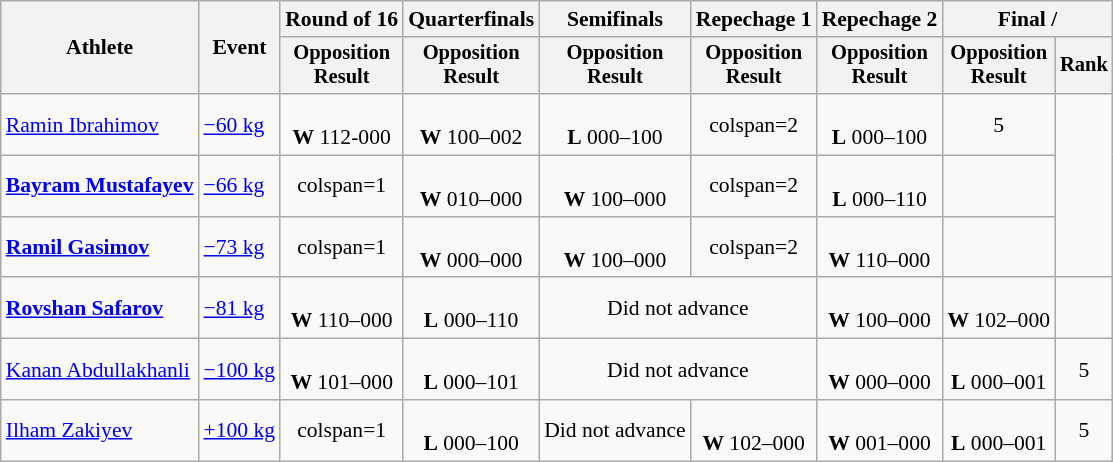<table class="wikitable" style="font-size:90%">
<tr>
<th rowspan="2">Athlete</th>
<th rowspan="2">Event</th>
<th>Round of 16</th>
<th>Quarterfinals</th>
<th>Semifinals</th>
<th>Repechage 1</th>
<th>Repechage 2</th>
<th colspan=2>Final / </th>
</tr>
<tr style="font-size:95%">
<th>Opposition<br>Result</th>
<th>Opposition<br>Result</th>
<th>Opposition<br>Result</th>
<th>Opposition<br>Result</th>
<th>Opposition<br>Result</th>
<th>Opposition<br>Result</th>
<th>Rank</th>
</tr>
<tr align=center>
<td align=left><a href='#'>Ramin Ibrahimov</a></td>
<td align=left><a href='#'>−60 kg</a></td>
<td align="center"> <br> <strong>W</strong> 112-000</td>
<td align="center"> <br> <strong>W</strong> 100–002</td>
<td align="center"> <br> <strong>L</strong> 000–100</td>
<td>colspan=2 </td>
<td align="center"> <br> <strong>L</strong> 000–100</td>
<td>5</td>
</tr>
<tr align=center>
<td align=left><strong><a href='#'>Bayram Mustafayev</a></strong></td>
<td align=left><a href='#'>−66 kg</a></td>
<td>colspan=1 </td>
<td align="center"> <br> <strong>W</strong> 010–000</td>
<td align="center"> <br> <strong>W</strong> 100–000</td>
<td>colspan=2 </td>
<td align="center"> <br> <strong>L</strong> 000–110</td>
<td></td>
</tr>
<tr align=center>
<td align=left><strong><a href='#'>Ramil Gasimov</a></strong></td>
<td align=left><a href='#'>−73 kg</a></td>
<td>colspan=1 </td>
<td align="center"> <br> <strong>W</strong> 000–000 </td>
<td align="center"> <br> <strong>W</strong> 100–000</td>
<td>colspan=2 </td>
<td align="center"> <br> <strong>W</strong> 110–000</td>
<td></td>
</tr>
<tr align=center>
<td align=left><strong><a href='#'>Rovshan Safarov</a></strong></td>
<td align=left><a href='#'>−81 kg</a></td>
<td align="center"> <br> <strong>W</strong> 110–000</td>
<td align="center"> <br> <strong>L</strong> 000–110</td>
<td colspan=2>Did not advance</td>
<td align="center"> <br> <strong>W</strong> 100–000</td>
<td align="center"> <br> <strong>W</strong> 102–000</td>
<td></td>
</tr>
<tr align=center>
<td align=left><a href='#'>Kanan Abdullakhanli</a></td>
<td align=left><a href='#'>−100 kg</a></td>
<td align="center"> <br> <strong>W</strong> 101–000</td>
<td align="center"> <br> <strong>L</strong> 000–101</td>
<td colspan=2>Did not advance</td>
<td align="center"> <br> <strong>W</strong> 000–000 </td>
<td align="center"> <br> <strong>L</strong> 000–001</td>
<td>5</td>
</tr>
<tr align=center>
<td align=left><a href='#'>Ilham Zakiyev</a></td>
<td align=left><a href='#'>+100 kg</a></td>
<td>colspan=1 </td>
<td align="center"> <br> <strong>L</strong> 000–100</td>
<td>Did not advance</td>
<td align="center"> <br> <strong>W</strong> 102–000</td>
<td align="center"> <br> <strong>W</strong> 001–000</td>
<td align="center"> <br> <strong>L</strong> 000–001</td>
<td>5</td>
</tr>
</table>
